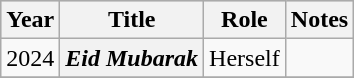<table class="wikitable sortable plainrowheaders">
<tr style="background:#ccc; text-align:center;">
<th scope="col">Year</th>
<th scope="col">Title</th>
<th scope="col">Role</th>
<th scope="col">Notes</th>
</tr>
<tr>
<td>2024</td>
<th scope="row"><em>Eid Mubarak</em></th>
<td>Herself</td>
<td></td>
</tr>
<tr>
</tr>
</table>
